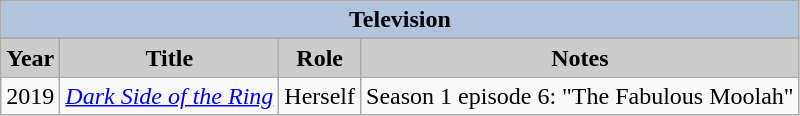<table class="wikitable">
<tr>
<th colspan=4 style="background:#B0C4DE;">Television</th>
</tr>
<tr>
<th style="background: #CCCCCC;">Year</th>
<th style="background: #CCCCCC;">Title</th>
<th style="background: #CCCCCC;">Role</th>
<th style="background: #CCCCCC;">Notes</th>
</tr>
<tr>
<td>2019</td>
<td><em><a href='#'>Dark Side of the Ring</a></em></td>
<td>Herself</td>
<td>Season 1 episode 6: "The Fabulous Moolah"</td>
</tr>
</table>
